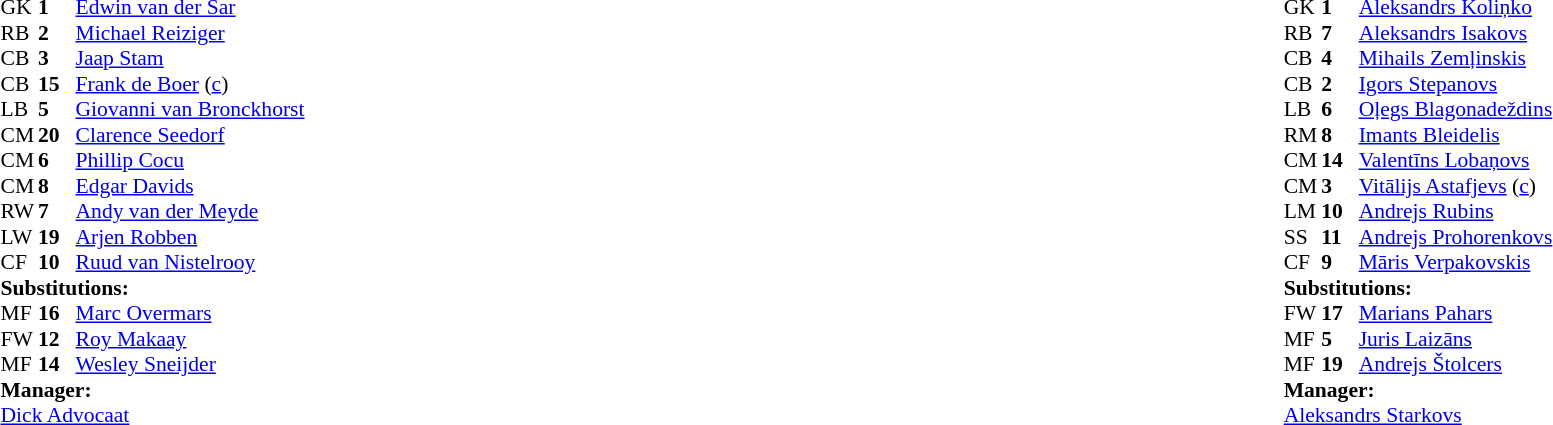<table style="width:100%;">
<tr>
<td style="vertical-align:top; width:40%;"><br><table style="font-size:90%" cellspacing="0" cellpadding="0">
<tr>
<th width="25"></th>
<th width="25"></th>
</tr>
<tr>
<td>GK</td>
<td><strong>1</strong></td>
<td><a href='#'>Edwin van der Sar</a></td>
</tr>
<tr>
<td>RB</td>
<td><strong>2</strong></td>
<td><a href='#'>Michael Reiziger</a></td>
</tr>
<tr>
<td>CB</td>
<td><strong>3</strong></td>
<td><a href='#'>Jaap Stam</a></td>
</tr>
<tr>
<td>CB</td>
<td><strong>15</strong></td>
<td><a href='#'>Frank de Boer</a> (<a href='#'>c</a>)</td>
</tr>
<tr>
<td>LB</td>
<td><strong>5</strong></td>
<td><a href='#'>Giovanni van Bronckhorst</a></td>
</tr>
<tr>
<td>CM</td>
<td><strong>20</strong></td>
<td><a href='#'>Clarence Seedorf</a></td>
</tr>
<tr>
<td>CM</td>
<td><strong>6</strong></td>
<td><a href='#'>Phillip Cocu</a></td>
</tr>
<tr>
<td>CM</td>
<td><strong>8</strong></td>
<td><a href='#'>Edgar Davids</a></td>
<td></td>
<td></td>
</tr>
<tr>
<td>RW</td>
<td><strong>7</strong></td>
<td><a href='#'>Andy van der Meyde</a></td>
<td></td>
<td></td>
</tr>
<tr>
<td>LW</td>
<td><strong>19</strong></td>
<td><a href='#'>Arjen Robben</a></td>
</tr>
<tr>
<td>CF</td>
<td><strong>10</strong></td>
<td><a href='#'>Ruud van Nistelrooy</a></td>
<td></td>
<td></td>
</tr>
<tr>
<td colspan=3><strong>Substitutions:</strong></td>
</tr>
<tr>
<td>MF</td>
<td><strong>16</strong></td>
<td><a href='#'>Marc Overmars</a></td>
<td></td>
<td></td>
</tr>
<tr>
<td>FW</td>
<td><strong>12</strong></td>
<td><a href='#'>Roy Makaay</a></td>
<td></td>
<td></td>
</tr>
<tr>
<td>MF</td>
<td><strong>14</strong></td>
<td><a href='#'>Wesley Sneijder</a></td>
<td></td>
<td></td>
</tr>
<tr>
<td colspan=3><strong>Manager:</strong></td>
</tr>
<tr>
<td colspan=3><a href='#'>Dick Advocaat</a></td>
</tr>
</table>
</td>
<td valign="top"></td>
<td style="vertical-align:top; width:50%;"><br><table style="font-size:90%; margin:auto;" cellspacing="0" cellpadding="0">
<tr>
<th width=25></th>
<th width=25></th>
</tr>
<tr>
<td>GK</td>
<td><strong>1</strong></td>
<td><a href='#'>Aleksandrs Koliņko</a></td>
</tr>
<tr>
<td>RB</td>
<td><strong>7</strong></td>
<td><a href='#'>Aleksandrs Isakovs</a></td>
</tr>
<tr>
<td>CB</td>
<td><strong>4</strong></td>
<td><a href='#'>Mihails Zemļinskis</a></td>
</tr>
<tr>
<td>CB</td>
<td><strong>2</strong></td>
<td><a href='#'>Igors Stepanovs</a></td>
</tr>
<tr>
<td>LB</td>
<td><strong>6</strong></td>
<td><a href='#'>Oļegs Blagonadeždins</a></td>
</tr>
<tr>
<td>RM</td>
<td><strong>8</strong></td>
<td><a href='#'>Imants Bleidelis</a></td>
<td></td>
<td></td>
</tr>
<tr>
<td>CM</td>
<td><strong>14</strong></td>
<td><a href='#'>Valentīns Lobaņovs</a></td>
<td></td>
</tr>
<tr>
<td>CM</td>
<td><strong>3</strong></td>
<td><a href='#'>Vitālijs Astafjevs</a> (<a href='#'>c</a>)</td>
</tr>
<tr>
<td>LM</td>
<td><strong>10</strong></td>
<td><a href='#'>Andrejs Rubins</a></td>
</tr>
<tr>
<td>SS</td>
<td><strong>11</strong></td>
<td><a href='#'>Andrejs Prohorenkovs</a></td>
<td></td>
<td></td>
</tr>
<tr>
<td>CF</td>
<td><strong>9</strong></td>
<td><a href='#'>Māris Verpakovskis</a></td>
<td></td>
<td></td>
</tr>
<tr>
<td colspan=3><strong>Substitutions:</strong></td>
</tr>
<tr>
<td>FW</td>
<td><strong>17</strong></td>
<td><a href='#'>Marians Pahars</a></td>
<td></td>
<td></td>
</tr>
<tr>
<td>MF</td>
<td><strong>5</strong></td>
<td><a href='#'>Juris Laizāns</a></td>
<td></td>
<td></td>
</tr>
<tr>
<td>MF</td>
<td><strong>19</strong></td>
<td><a href='#'>Andrejs Štolcers</a></td>
<td></td>
<td></td>
</tr>
<tr>
<td colspan=3><strong>Manager:</strong></td>
</tr>
<tr>
<td colspan=3><a href='#'>Aleksandrs Starkovs</a></td>
</tr>
</table>
</td>
</tr>
</table>
